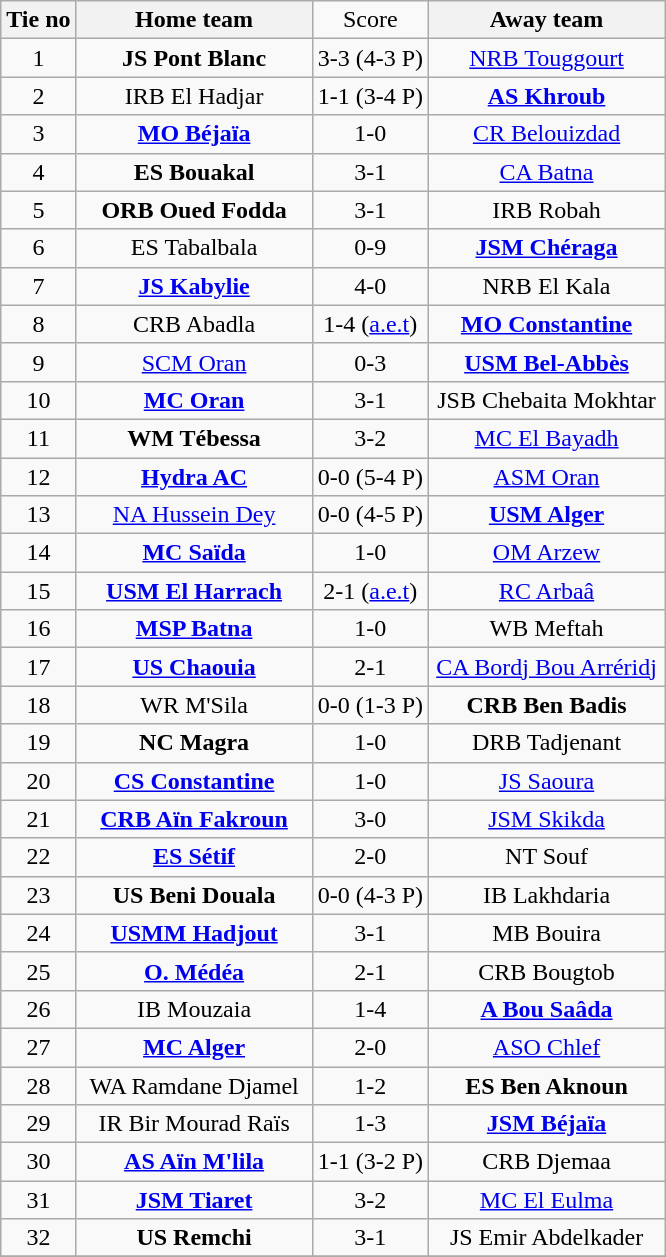<table class="wikitable" style="text-align:center">
<tr>
<th>Tie no</th>
<th style="width:150px;">Home team</th>
<td>Score </td>
<th style="width:150px;">Away team</th>
</tr>
<tr>
<td>1</td>
<td><strong>JS Pont Blanc</strong></td>
<td>3-3 (4-3 P)</td>
<td><a href='#'>NRB Touggourt</a></td>
</tr>
<tr>
<td>2</td>
<td>IRB El Hadjar</td>
<td>1-1 (3-4 P)</td>
<td><strong><a href='#'>AS Khroub</a></strong></td>
</tr>
<tr>
<td>3</td>
<td><strong><a href='#'>MO Béjaïa</a></strong></td>
<td>1-0</td>
<td><a href='#'>CR Belouizdad</a></td>
</tr>
<tr>
<td>4</td>
<td><strong>ES Bouakal</strong></td>
<td>3-1</td>
<td><a href='#'>CA Batna</a></td>
</tr>
<tr>
<td>5</td>
<td><strong>ORB Oued Fodda</strong></td>
<td>3-1</td>
<td>IRB Robah</td>
</tr>
<tr>
<td>6</td>
<td>ES Tabalbala</td>
<td>0-9</td>
<td><strong><a href='#'>JSM Chéraga</a></strong></td>
</tr>
<tr>
<td>7</td>
<td><strong><a href='#'>JS Kabylie</a></strong></td>
<td>4-0</td>
<td>NRB El Kala</td>
</tr>
<tr>
<td>8</td>
<td>CRB Abadla</td>
<td>1-4 (<a href='#'>a.e.t</a>)</td>
<td><strong><a href='#'>MO Constantine</a></strong></td>
</tr>
<tr>
<td>9</td>
<td><a href='#'>SCM Oran</a></td>
<td>0-3</td>
<td><strong><a href='#'>USM Bel-Abbès</a></strong></td>
</tr>
<tr>
<td>10</td>
<td><strong><a href='#'>MC Oran</a></strong></td>
<td>3-1</td>
<td>JSB Chebaita Mokhtar</td>
</tr>
<tr>
<td>11</td>
<td><strong>WM Tébessa</strong></td>
<td>3-2</td>
<td><a href='#'>MC El Bayadh</a></td>
</tr>
<tr>
<td>12</td>
<td><strong><a href='#'>Hydra AC</a></strong></td>
<td>0-0 (5-4 P)</td>
<td><a href='#'>ASM Oran</a></td>
</tr>
<tr>
<td>13</td>
<td><a href='#'>NA Hussein Dey</a></td>
<td>0-0 (4-5 P)</td>
<td><strong><a href='#'>USM Alger</a></strong></td>
</tr>
<tr>
<td>14</td>
<td><strong><a href='#'>MC Saïda</a></strong></td>
<td>1-0</td>
<td><a href='#'>OM Arzew</a></td>
</tr>
<tr>
<td>15</td>
<td><strong><a href='#'>USM El Harrach</a></strong></td>
<td>2-1 (<a href='#'>a.e.t</a>)</td>
<td><a href='#'>RC Arbaâ</a></td>
</tr>
<tr>
<td>16</td>
<td><strong><a href='#'>MSP Batna</a></strong></td>
<td>1-0</td>
<td>WB Meftah</td>
</tr>
<tr>
<td>17</td>
<td><strong><a href='#'>US Chaouia</a></strong></td>
<td>2-1</td>
<td><a href='#'>CA Bordj Bou Arréridj</a></td>
</tr>
<tr>
<td>18</td>
<td>WR M'Sila</td>
<td>0-0 (1-3 P)</td>
<td><strong>CRB Ben Badis</strong></td>
</tr>
<tr>
<td>19</td>
<td><strong>NC Magra</strong></td>
<td>1-0</td>
<td>DRB Tadjenant</td>
</tr>
<tr>
<td>20</td>
<td><strong><a href='#'>CS Constantine</a></strong></td>
<td>1-0</td>
<td><a href='#'>JS Saoura</a></td>
</tr>
<tr>
<td>21</td>
<td><strong><a href='#'>CRB Aïn Fakroun</a></strong></td>
<td>3-0</td>
<td><a href='#'>JSM Skikda</a></td>
</tr>
<tr>
<td>22</td>
<td><strong><a href='#'>ES Sétif</a></strong></td>
<td>2-0</td>
<td>NT Souf</td>
</tr>
<tr>
<td>23</td>
<td><strong>US Beni Douala</strong></td>
<td>0-0 (4-3 P)</td>
<td>IB Lakhdaria</td>
</tr>
<tr>
<td>24</td>
<td><strong><a href='#'>USMM Hadjout</a></strong></td>
<td>3-1</td>
<td>MB Bouira</td>
</tr>
<tr>
<td>25</td>
<td><strong><a href='#'>O. Médéa</a></strong></td>
<td>2-1</td>
<td>CRB Bougtob</td>
</tr>
<tr>
<td>26</td>
<td>IB Mouzaia</td>
<td>1-4</td>
<td><strong><a href='#'>A Bou Saâda</a></strong></td>
</tr>
<tr>
<td>27</td>
<td><strong><a href='#'>MC Alger</a></strong></td>
<td>2-0</td>
<td><a href='#'>ASO Chlef</a></td>
</tr>
<tr>
<td>28</td>
<td>WA Ramdane Djamel</td>
<td>1-2</td>
<td><strong>ES Ben Aknoun</strong></td>
</tr>
<tr>
<td>29</td>
<td>IR Bir Mourad Raïs</td>
<td>1-3</td>
<td><strong><a href='#'>JSM Béjaïa</a></strong></td>
</tr>
<tr>
<td>30</td>
<td><strong><a href='#'>AS Aïn M'lila</a></strong></td>
<td>1-1 (3-2 P)</td>
<td>CRB Djemaa</td>
</tr>
<tr>
<td>31</td>
<td><strong><a href='#'>JSM Tiaret</a></strong></td>
<td>3-2</td>
<td><a href='#'>MC El Eulma</a></td>
</tr>
<tr>
<td>32</td>
<td><strong>US Remchi</strong></td>
<td>3-1</td>
<td>JS Emir Abdelkader</td>
</tr>
<tr>
</tr>
</table>
